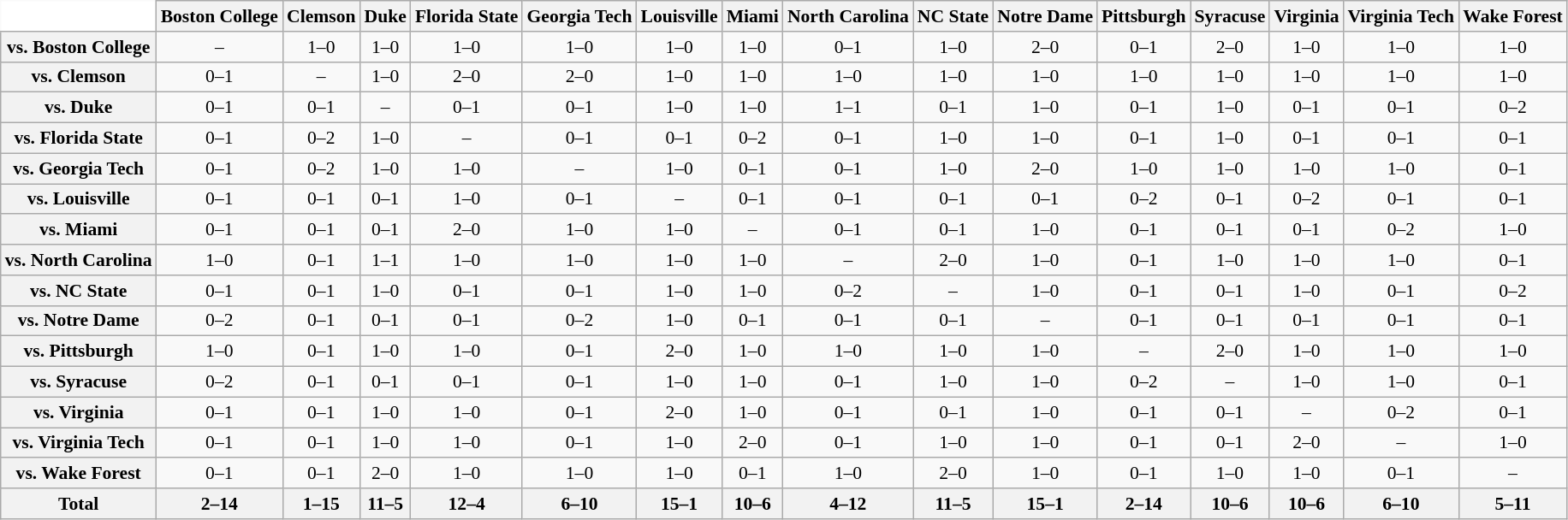<table class="wikitable" style="white-space:nowrap;font-size:90%;">
<tr>
<th colspan=1 style="background:white; border-top-style:hidden; border-left-style:hidden;"   width=75> </th>
<th style=>Boston College</th>
<th style=>Clemson</th>
<th style=>Duke</th>
<th style=>Florida State</th>
<th style=>Georgia Tech</th>
<th style=>Louisville</th>
<th style=>Miami</th>
<th style=>North Carolina</th>
<th style=>NC State</th>
<th style=>Notre Dame</th>
<th style=>Pittsburgh</th>
<th style=>Syracuse</th>
<th style=>Virginia</th>
<th style=>Virginia Tech</th>
<th style=>Wake Forest</th>
</tr>
<tr style="text-align:center;">
<th>vs. Boston College</th>
<td>–</td>
<td>1–0</td>
<td>1–0</td>
<td>1–0</td>
<td>1–0</td>
<td>1–0</td>
<td>1–0</td>
<td>0–1</td>
<td>1–0</td>
<td>2–0</td>
<td>0–1</td>
<td>2–0</td>
<td>1–0</td>
<td>1–0</td>
<td>1–0</td>
</tr>
<tr style="text-align:center;">
<th>vs. Clemson</th>
<td>0–1</td>
<td>–</td>
<td>1–0</td>
<td>2–0</td>
<td>2–0</td>
<td>1–0</td>
<td>1–0</td>
<td>1–0</td>
<td>1–0</td>
<td>1–0</td>
<td>1–0</td>
<td>1–0</td>
<td>1–0</td>
<td>1–0</td>
<td>1–0</td>
</tr>
<tr style="text-align:center;">
<th>vs. Duke</th>
<td>0–1</td>
<td>0–1</td>
<td>–</td>
<td>0–1</td>
<td>0–1</td>
<td>1–0</td>
<td>1–0</td>
<td>1–1</td>
<td>0–1</td>
<td>1–0</td>
<td>0–1</td>
<td>1–0</td>
<td>0–1</td>
<td>0–1</td>
<td>0–2</td>
</tr>
<tr style="text-align:center;">
<th>vs. Florida State</th>
<td>0–1</td>
<td>0–2</td>
<td>1–0</td>
<td>–</td>
<td>0–1</td>
<td>0–1</td>
<td>0–2</td>
<td>0–1</td>
<td>1–0</td>
<td>1–0</td>
<td>0–1</td>
<td>1–0</td>
<td>0–1</td>
<td>0–1</td>
<td>0–1</td>
</tr>
<tr style="text-align:center;">
<th>vs. Georgia Tech</th>
<td>0–1</td>
<td>0–2</td>
<td>1–0</td>
<td>1–0</td>
<td>–</td>
<td>1–0</td>
<td>0–1</td>
<td>0–1</td>
<td>1–0</td>
<td>2–0</td>
<td>1–0</td>
<td>1–0</td>
<td>1–0</td>
<td>1–0</td>
<td>0–1</td>
</tr>
<tr style="text-align:center;">
<th>vs. Louisville</th>
<td>0–1</td>
<td>0–1</td>
<td>0–1</td>
<td>1–0</td>
<td>0–1</td>
<td>–</td>
<td>0–1</td>
<td>0–1</td>
<td>0–1</td>
<td>0–1</td>
<td>0–2</td>
<td>0–1</td>
<td>0–2</td>
<td>0–1</td>
<td>0–1</td>
</tr>
<tr style="text-align:center;">
<th>vs. Miami</th>
<td>0–1</td>
<td>0–1</td>
<td>0–1</td>
<td>2–0</td>
<td>1–0</td>
<td>1–0</td>
<td>–</td>
<td>0–1</td>
<td>0–1</td>
<td>1–0</td>
<td>0–1</td>
<td>0–1</td>
<td>0–1</td>
<td>0–2</td>
<td>1–0</td>
</tr>
<tr style="text-align:center;">
<th>vs. North Carolina</th>
<td>1–0</td>
<td>0–1</td>
<td>1–1</td>
<td>1–0</td>
<td>1–0</td>
<td>1–0</td>
<td>1–0</td>
<td>–</td>
<td>2–0</td>
<td>1–0</td>
<td>0–1</td>
<td>1–0</td>
<td>1–0</td>
<td>1–0</td>
<td>0–1</td>
</tr>
<tr style="text-align:center;">
<th>vs. NC State</th>
<td>0–1</td>
<td>0–1</td>
<td>1–0</td>
<td>0–1</td>
<td>0–1</td>
<td>1–0</td>
<td>1–0</td>
<td>0–2</td>
<td>–</td>
<td>1–0</td>
<td>0–1</td>
<td>0–1</td>
<td>1–0</td>
<td>0–1</td>
<td>0–2</td>
</tr>
<tr style="text-align:center;">
<th>vs. Notre Dame</th>
<td>0–2</td>
<td>0–1</td>
<td>0–1</td>
<td>0–1</td>
<td>0–2</td>
<td>1–0</td>
<td>0–1</td>
<td>0–1</td>
<td>0–1</td>
<td>–</td>
<td>0–1</td>
<td>0–1</td>
<td>0–1</td>
<td>0–1</td>
<td>0–1</td>
</tr>
<tr style="text-align:center;">
<th>vs. Pittsburgh</th>
<td>1–0</td>
<td>0–1</td>
<td>1–0</td>
<td>1–0</td>
<td>0–1</td>
<td>2–0</td>
<td>1–0</td>
<td>1–0</td>
<td>1–0</td>
<td>1–0</td>
<td>–</td>
<td>2–0</td>
<td>1–0</td>
<td>1–0</td>
<td>1–0</td>
</tr>
<tr style="text-align:center;">
<th>vs. Syracuse</th>
<td>0–2</td>
<td>0–1</td>
<td>0–1</td>
<td>0–1</td>
<td>0–1</td>
<td>1–0</td>
<td>1–0</td>
<td>0–1</td>
<td>1–0</td>
<td>1–0</td>
<td>0–2</td>
<td>–</td>
<td>1–0</td>
<td>1–0</td>
<td>0–1</td>
</tr>
<tr style="text-align:center;">
<th>vs. Virginia</th>
<td>0–1</td>
<td>0–1</td>
<td>1–0</td>
<td>1–0</td>
<td>0–1</td>
<td>2–0</td>
<td>1–0</td>
<td>0–1</td>
<td>0–1</td>
<td>1–0</td>
<td>0–1</td>
<td>0–1</td>
<td>–</td>
<td>0–2</td>
<td>0–1</td>
</tr>
<tr style="text-align:center;">
<th>vs. Virginia Tech</th>
<td>0–1</td>
<td>0–1</td>
<td>1–0</td>
<td>1–0</td>
<td>0–1</td>
<td>1–0</td>
<td>2–0</td>
<td>0–1</td>
<td>1–0</td>
<td>1–0</td>
<td>0–1</td>
<td>0–1</td>
<td>2–0</td>
<td>–</td>
<td>1–0</td>
</tr>
<tr style="text-align:center;">
<th>vs. Wake Forest</th>
<td>0–1</td>
<td>0–1</td>
<td>2–0</td>
<td>1–0</td>
<td>1–0</td>
<td>1–0</td>
<td>0–1</td>
<td>1–0</td>
<td>2–0</td>
<td>1–0</td>
<td>0–1</td>
<td>1–0</td>
<td>1–0</td>
<td>0–1</td>
<td>–<br></td>
</tr>
<tr style="text-align:center;">
<th>Total</th>
<th>2–14</th>
<th>1–15</th>
<th>11–5</th>
<th>12–4</th>
<th>6–10</th>
<th>15–1</th>
<th>10–6</th>
<th>4–12</th>
<th>11–5</th>
<th>15–1</th>
<th>2–14</th>
<th>10–6</th>
<th>10–6</th>
<th>6–10</th>
<th>5–11</th>
</tr>
</table>
